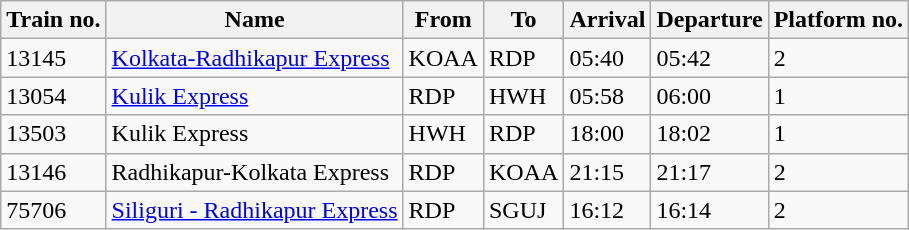<table class="wikitable">
<tr>
<th>Train no.</th>
<th>Name</th>
<th>From</th>
<th>To</th>
<th>Arrival</th>
<th>Departure</th>
<th>Platform no.</th>
</tr>
<tr>
<td>13145</td>
<td><a href='#'>Kolkata-Radhikapur Express</a></td>
<td>KOAA</td>
<td>RDP</td>
<td>05:40</td>
<td>05:42</td>
<td>2</td>
</tr>
<tr>
<td>13054</td>
<td><a href='#'>Kulik Express</a></td>
<td>RDP</td>
<td>HWH</td>
<td>05:58</td>
<td>06:00</td>
<td>1</td>
</tr>
<tr>
<td>13503</td>
<td>Kulik Express</td>
<td>HWH</td>
<td>RDP</td>
<td>18:00</td>
<td>18:02</td>
<td>1</td>
</tr>
<tr>
<td>13146</td>
<td>Radhikapur-Kolkata Express</td>
<td>RDP</td>
<td>KOAA</td>
<td>21:15</td>
<td>21:17</td>
<td>2</td>
</tr>
<tr>
<td>75706</td>
<td><a href='#'>Siliguri - Radhikapur Express</a></td>
<td>RDP</td>
<td>SGUJ</td>
<td>16:12</td>
<td>16:14</td>
<td>2</td>
</tr>
</table>
